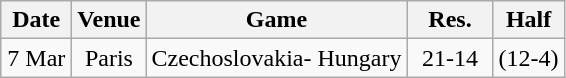<table class="wikitable" style="text-align:center;">
<tr>
<th width="40px">Date</th>
<th>Venue</th>
<th>Game</th>
<th width="50px">Res.</th>
<th>Half</th>
</tr>
<tr>
<td>7 Mar</td>
<td>Paris</td>
<td align="left">Czechoslovakia- Hungary</td>
<td>21-14</td>
<td>(12-4)</td>
</tr>
</table>
